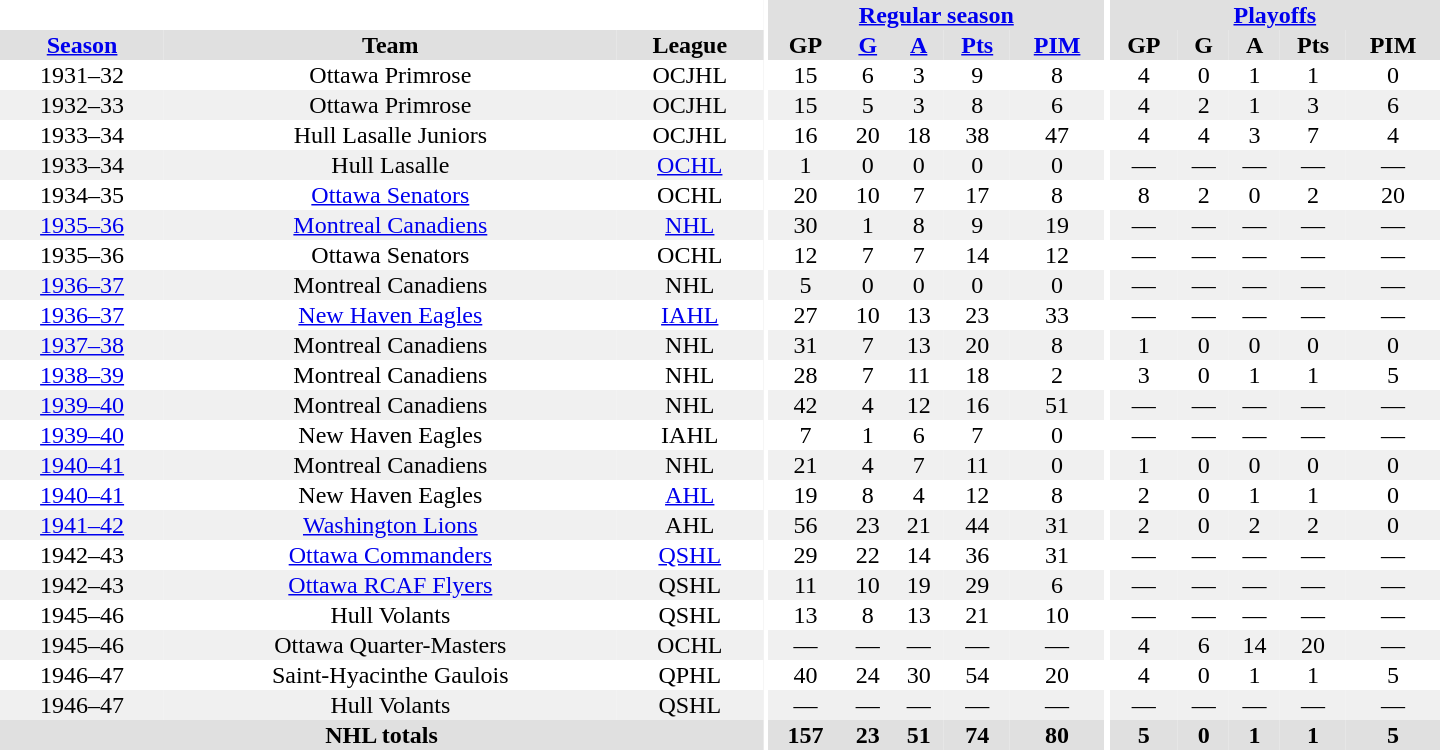<table border="0" cellpadding="1" cellspacing="0" style="text-align:center; width:60em">
<tr bgcolor="#e0e0e0">
<th colspan="3" bgcolor="#ffffff"></th>
<th rowspan="100" bgcolor="#ffffff"></th>
<th colspan="5"><a href='#'>Regular season</a></th>
<th rowspan="100" bgcolor="#ffffff"></th>
<th colspan="5"><a href='#'>Playoffs</a></th>
</tr>
<tr bgcolor="#e0e0e0">
<th><a href='#'>Season</a></th>
<th>Team</th>
<th>League</th>
<th>GP</th>
<th><a href='#'>G</a></th>
<th><a href='#'>A</a></th>
<th><a href='#'>Pts</a></th>
<th><a href='#'>PIM</a></th>
<th>GP</th>
<th>G</th>
<th>A</th>
<th>Pts</th>
<th>PIM</th>
</tr>
<tr>
<td>1931–32</td>
<td>Ottawa Primrose</td>
<td>OCJHL</td>
<td>15</td>
<td>6</td>
<td>3</td>
<td>9</td>
<td>8</td>
<td>4</td>
<td>0</td>
<td>1</td>
<td>1</td>
<td>0</td>
</tr>
<tr bgcolor="#f0f0f0">
<td>1932–33</td>
<td>Ottawa Primrose</td>
<td>OCJHL</td>
<td>15</td>
<td>5</td>
<td>3</td>
<td>8</td>
<td>6</td>
<td>4</td>
<td>2</td>
<td>1</td>
<td>3</td>
<td>6</td>
</tr>
<tr>
<td>1933–34</td>
<td>Hull Lasalle Juniors</td>
<td>OCJHL</td>
<td>16</td>
<td>20</td>
<td>18</td>
<td>38</td>
<td>47</td>
<td>4</td>
<td>4</td>
<td>3</td>
<td>7</td>
<td>4</td>
</tr>
<tr bgcolor="#f0f0f0">
<td>1933–34</td>
<td>Hull Lasalle</td>
<td><a href='#'>OCHL</a></td>
<td>1</td>
<td>0</td>
<td>0</td>
<td>0</td>
<td>0</td>
<td>—</td>
<td>—</td>
<td>—</td>
<td>—</td>
<td>—</td>
</tr>
<tr>
<td>1934–35</td>
<td><a href='#'>Ottawa Senators</a></td>
<td>OCHL</td>
<td>20</td>
<td>10</td>
<td>7</td>
<td>17</td>
<td>8</td>
<td>8</td>
<td>2</td>
<td>0</td>
<td>2</td>
<td>20</td>
</tr>
<tr bgcolor="#f0f0f0">
<td><a href='#'>1935–36</a></td>
<td><a href='#'>Montreal Canadiens</a></td>
<td><a href='#'>NHL</a></td>
<td>30</td>
<td>1</td>
<td>8</td>
<td>9</td>
<td>19</td>
<td>—</td>
<td>—</td>
<td>—</td>
<td>—</td>
<td>—</td>
</tr>
<tr>
<td>1935–36</td>
<td>Ottawa Senators</td>
<td>OCHL</td>
<td>12</td>
<td>7</td>
<td>7</td>
<td>14</td>
<td>12</td>
<td>—</td>
<td>—</td>
<td>—</td>
<td>—</td>
<td>—</td>
</tr>
<tr bgcolor="#f0f0f0">
<td><a href='#'>1936–37</a></td>
<td>Montreal Canadiens</td>
<td>NHL</td>
<td>5</td>
<td>0</td>
<td>0</td>
<td>0</td>
<td>0</td>
<td>—</td>
<td>—</td>
<td>—</td>
<td>—</td>
<td>—</td>
</tr>
<tr>
<td><a href='#'>1936–37</a></td>
<td><a href='#'>New Haven Eagles</a></td>
<td><a href='#'>IAHL</a></td>
<td>27</td>
<td>10</td>
<td>13</td>
<td>23</td>
<td>33</td>
<td>—</td>
<td>—</td>
<td>—</td>
<td>—</td>
<td>—</td>
</tr>
<tr bgcolor="#f0f0f0">
<td><a href='#'>1937–38</a></td>
<td>Montreal Canadiens</td>
<td>NHL</td>
<td>31</td>
<td>7</td>
<td>13</td>
<td>20</td>
<td>8</td>
<td>1</td>
<td>0</td>
<td>0</td>
<td>0</td>
<td>0</td>
</tr>
<tr>
<td><a href='#'>1938–39</a></td>
<td>Montreal Canadiens</td>
<td>NHL</td>
<td>28</td>
<td>7</td>
<td>11</td>
<td>18</td>
<td>2</td>
<td>3</td>
<td>0</td>
<td>1</td>
<td>1</td>
<td>5</td>
</tr>
<tr bgcolor="#f0f0f0">
<td><a href='#'>1939–40</a></td>
<td>Montreal Canadiens</td>
<td>NHL</td>
<td>42</td>
<td>4</td>
<td>12</td>
<td>16</td>
<td>51</td>
<td>—</td>
<td>—</td>
<td>—</td>
<td>—</td>
<td>—</td>
</tr>
<tr>
<td><a href='#'>1939–40</a></td>
<td>New Haven Eagles</td>
<td>IAHL</td>
<td>7</td>
<td>1</td>
<td>6</td>
<td>7</td>
<td>0</td>
<td>—</td>
<td>—</td>
<td>—</td>
<td>—</td>
<td>—</td>
</tr>
<tr bgcolor="#f0f0f0">
<td><a href='#'>1940–41</a></td>
<td>Montreal Canadiens</td>
<td>NHL</td>
<td>21</td>
<td>4</td>
<td>7</td>
<td>11</td>
<td>0</td>
<td>1</td>
<td>0</td>
<td>0</td>
<td>0</td>
<td>0</td>
</tr>
<tr>
<td><a href='#'>1940–41</a></td>
<td>New Haven Eagles</td>
<td><a href='#'>AHL</a></td>
<td>19</td>
<td>8</td>
<td>4</td>
<td>12</td>
<td>8</td>
<td>2</td>
<td>0</td>
<td>1</td>
<td>1</td>
<td>0</td>
</tr>
<tr bgcolor="#f0f0f0">
<td><a href='#'>1941–42</a></td>
<td><a href='#'>Washington Lions</a></td>
<td>AHL</td>
<td>56</td>
<td>23</td>
<td>21</td>
<td>44</td>
<td>31</td>
<td>2</td>
<td>0</td>
<td>2</td>
<td>2</td>
<td>0</td>
</tr>
<tr>
<td>1942–43</td>
<td><a href='#'>Ottawa Commanders</a></td>
<td><a href='#'>QSHL</a></td>
<td>29</td>
<td>22</td>
<td>14</td>
<td>36</td>
<td>31</td>
<td>—</td>
<td>—</td>
<td>—</td>
<td>—</td>
<td>—</td>
</tr>
<tr bgcolor="#f0f0f0">
<td>1942–43</td>
<td><a href='#'>Ottawa RCAF Flyers</a></td>
<td>QSHL</td>
<td>11</td>
<td>10</td>
<td>19</td>
<td>29</td>
<td>6</td>
<td>—</td>
<td>—</td>
<td>—</td>
<td>—</td>
<td>—</td>
</tr>
<tr>
<td>1945–46</td>
<td>Hull Volants</td>
<td>QSHL</td>
<td>13</td>
<td>8</td>
<td>13</td>
<td>21</td>
<td>10</td>
<td>—</td>
<td>—</td>
<td>—</td>
<td>—</td>
<td>—</td>
</tr>
<tr bgcolor="#f0f0f0">
<td>1945–46</td>
<td>Ottawa Quarter-Masters</td>
<td>OCHL</td>
<td>—</td>
<td>—</td>
<td>—</td>
<td>—</td>
<td>—</td>
<td>4</td>
<td>6</td>
<td>14</td>
<td>20</td>
<td>—</td>
</tr>
<tr>
<td>1946–47</td>
<td>Saint-Hyacinthe Gaulois</td>
<td>QPHL</td>
<td>40</td>
<td>24</td>
<td>30</td>
<td>54</td>
<td>20</td>
<td>4</td>
<td>0</td>
<td>1</td>
<td>1</td>
<td>5</td>
</tr>
<tr bgcolor="#f0f0f0">
<td>1946–47</td>
<td>Hull Volants</td>
<td>QSHL</td>
<td>—</td>
<td>—</td>
<td>—</td>
<td>—</td>
<td>—</td>
<td>—</td>
<td>—</td>
<td>—</td>
<td>—</td>
<td>—</td>
</tr>
<tr bgcolor="#e0e0e0">
<th colspan="3">NHL totals</th>
<th>157</th>
<th>23</th>
<th>51</th>
<th>74</th>
<th>80</th>
<th>5</th>
<th>0</th>
<th>1</th>
<th>1</th>
<th>5</th>
</tr>
</table>
